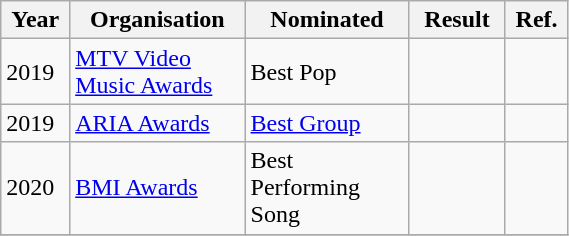<table class="wikitable" style="width:30%;">
<tr>
<th width=5%>Year</th>
<th style="width:15%;">Organisation</th>
<th style="width:20%;">Nominated</th>
<th style="width:10%;">Result</th>
<th style="width:5%;">Ref.</th>
</tr>
<tr>
<td>2019</td>
<td><a href='#'>MTV Video Music Awards</a></td>
<td>Best Pop</td>
<td></td>
<td></td>
</tr>
<tr>
<td>2019</td>
<td><a href='#'>ARIA Awards</a></td>
<td><a href='#'>Best Group</a></td>
<td></td>
<td></td>
</tr>
<tr>
<td>2020</td>
<td><a href='#'>BMI Awards</a></td>
<td>Best Performing Song</td>
<td></td>
<td></td>
</tr>
<tr>
</tr>
</table>
